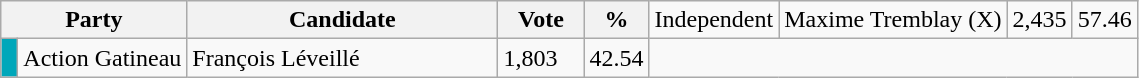<table class="wikitable">
<tr>
<th bgcolor="#DDDDFF" width="100px" colspan="2">Party</th>
<th bgcolor="#DDDDFF" width="200px">Candidate</th>
<th bgcolor="#DDDDFF" width="50px">Vote</th>
<th bgcolor="#DDDDFF" width="30px">%<br></th>
<td>Independent</td>
<td>Maxime Tremblay (X)</td>
<td>2,435</td>
<td>57.46</td>
</tr>
<tr>
<td bgcolor=#00a7ba> </td>
<td>Action Gatineau</td>
<td>François Léveillé</td>
<td>1,803</td>
<td>42.54</td>
</tr>
</table>
